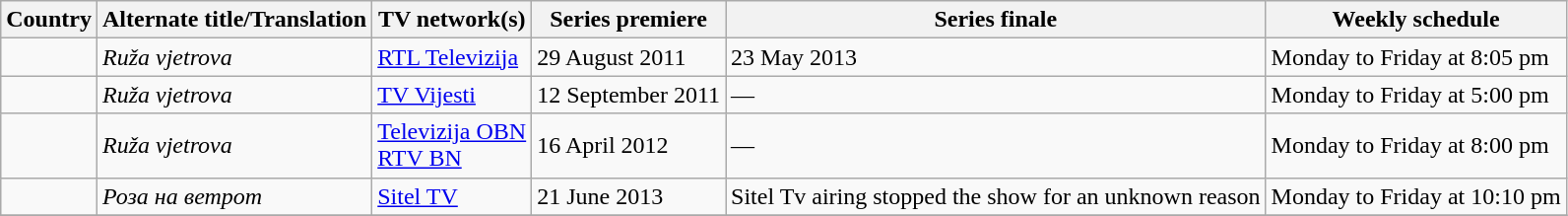<table class="wikitable">
<tr>
<th>Country</th>
<th>Alternate title/Translation</th>
<th>TV network(s)</th>
<th>Series premiere</th>
<th>Series finale</th>
<th>Weekly schedule</th>
</tr>
<tr>
<td></td>
<td><em>Ruža vjetrova</em></td>
<td><a href='#'>RTL Televizija</a></td>
<td>29 August 2011</td>
<td>23 May 2013</td>
<td>Monday to Friday at 8:05 pm</td>
</tr>
<tr>
<td></td>
<td><em>Ruža vjetrova</em></td>
<td><a href='#'>TV Vijesti</a></td>
<td>12 September 2011</td>
<td>—</td>
<td>Monday to Friday at 5:00 pm</td>
</tr>
<tr>
<td></td>
<td><em>Ruža vjetrova</em></td>
<td><a href='#'>Televizija OBN</a><br><a href='#'>RTV BN</a></td>
<td>16 April 2012</td>
<td>—</td>
<td>Monday to Friday at 8:00 pm</td>
</tr>
<tr>
<td></td>
<td><em>Роза на ветрот</em></td>
<td><a href='#'>Sitel TV</a></td>
<td>21 June 2013</td>
<td>Sitel Tv airing stopped the show for an unknown reason</td>
<td>Monday to Friday at 10:10 pm</td>
</tr>
<tr>
</tr>
</table>
